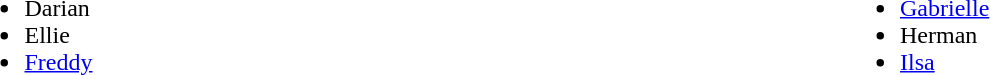<table width="100%">
<tr>
<td><br><ul><li>Darian</li><li>Ellie</li><li><a href='#'>Freddy</a></li></ul></td>
<td><br><ul><li><a href='#'>Gabrielle</a></li><li>Herman</li><li><a href='#'>Ilsa</a></li></ul></td>
</tr>
</table>
